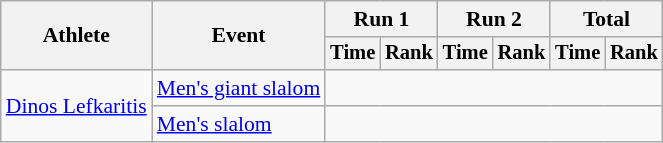<table class="wikitable" style="font-size:90%">
<tr>
<th rowspan=2>Athlete</th>
<th rowspan=2>Event</th>
<th colspan=2>Run 1</th>
<th colspan=2>Run 2</th>
<th colspan=2>Total</th>
</tr>
<tr style="font-size:95%">
<th>Time</th>
<th>Rank</th>
<th>Time</th>
<th>Rank</th>
<th>Time</th>
<th>Rank</th>
</tr>
<tr align=center>
<td rowspan=2 align="left"><a href='#'>Dinos Lefkaritis</a></td>
<td align="left"><a href='#'>Men's giant slalom</a></td>
<td colspan=6></td>
</tr>
<tr align=center>
<td align="left"><a href='#'>Men's slalom</a></td>
<td colspan=6></td>
</tr>
</table>
